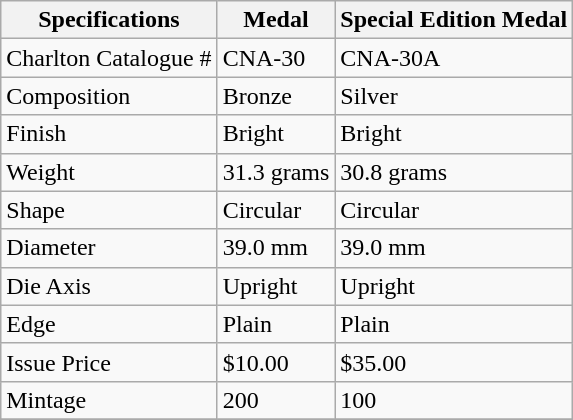<table class="wikitable">
<tr>
<th>Specifications</th>
<th>Medal</th>
<th>Special Edition Medal</th>
</tr>
<tr>
<td>Charlton Catalogue #</td>
<td>CNA-30</td>
<td>CNA-30A</td>
</tr>
<tr>
<td>Composition</td>
<td>Bronze</td>
<td>Silver</td>
</tr>
<tr>
<td>Finish</td>
<td>Bright</td>
<td>Bright</td>
</tr>
<tr>
<td>Weight</td>
<td>31.3 grams</td>
<td>30.8 grams</td>
</tr>
<tr>
<td>Shape</td>
<td>Circular</td>
<td>Circular</td>
</tr>
<tr>
<td>Diameter</td>
<td>39.0 mm</td>
<td>39.0 mm</td>
</tr>
<tr>
<td>Die Axis</td>
<td>Upright</td>
<td>Upright</td>
</tr>
<tr>
<td>Edge</td>
<td>Plain</td>
<td>Plain</td>
</tr>
<tr>
<td>Issue Price</td>
<td>$10.00</td>
<td>$35.00</td>
</tr>
<tr>
<td>Mintage</td>
<td>200</td>
<td>100</td>
</tr>
<tr>
</tr>
</table>
